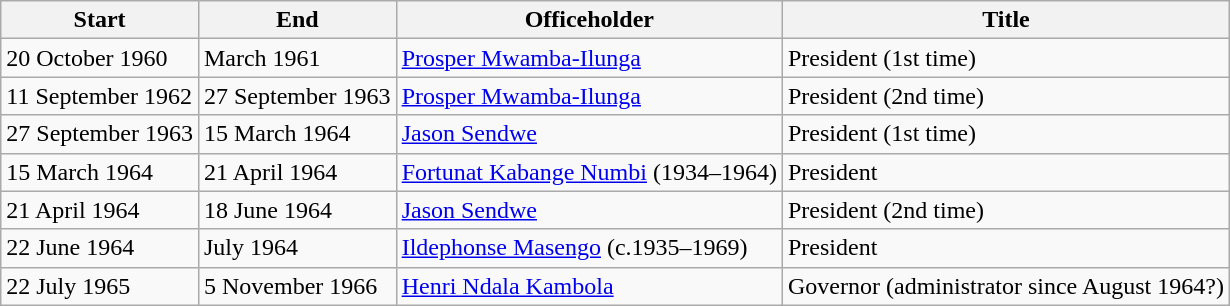<table class=wikitable sortable>
<tr>
<th>Start</th>
<th>End</th>
<th>Officeholder</th>
<th>Title</th>
</tr>
<tr>
<td>20 October 1960</td>
<td>March 1961</td>
<td><a href='#'>Prosper Mwamba-Ilunga</a></td>
<td>President (1st time)</td>
</tr>
<tr>
<td>11 September 1962</td>
<td>27 September 1963</td>
<td><a href='#'>Prosper Mwamba-Ilunga</a></td>
<td>President (2nd time)</td>
</tr>
<tr>
<td>27 September 1963</td>
<td>15 March 1964</td>
<td><a href='#'>Jason Sendwe</a></td>
<td>President (1st time)</td>
</tr>
<tr>
<td>15 March 1964</td>
<td>21 April 1964</td>
<td><a href='#'>Fortunat Kabange Numbi</a> (1934–1964)</td>
<td>President</td>
</tr>
<tr>
<td>21 April 1964</td>
<td>18 June 1964</td>
<td><a href='#'>Jason Sendwe</a></td>
<td>President (2nd time)</td>
</tr>
<tr>
<td>22 June 1964</td>
<td>July 1964</td>
<td><a href='#'>Ildephonse Masengo</a> (c.1935–1969)</td>
<td>President</td>
</tr>
<tr>
<td>22 July 1965</td>
<td>5 November 1966</td>
<td><a href='#'>Henri Ndala Kambola</a></td>
<td>Governor (administrator since August 1964?)</td>
</tr>
</table>
